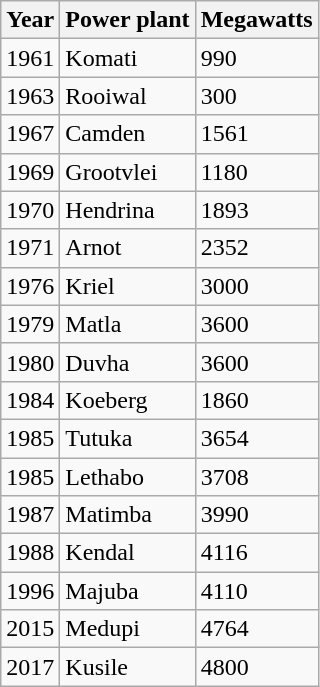<table class="wikitable sortable">
<tr>
<th>Year</th>
<th>Power plant</th>
<th>Megawatts</th>
</tr>
<tr>
<td>1961</td>
<td>Komati</td>
<td>990</td>
</tr>
<tr>
<td>1963</td>
<td>Rooiwal</td>
<td>300</td>
</tr>
<tr>
<td>1967</td>
<td>Camden</td>
<td>1561</td>
</tr>
<tr>
<td>1969</td>
<td>Grootvlei</td>
<td>1180</td>
</tr>
<tr>
<td>1970</td>
<td>Hendrina</td>
<td>1893</td>
</tr>
<tr>
<td>1971</td>
<td>Arnot</td>
<td>2352</td>
</tr>
<tr>
<td>1976</td>
<td>Kriel</td>
<td>3000</td>
</tr>
<tr>
<td>1979</td>
<td>Matla</td>
<td>3600</td>
</tr>
<tr>
<td>1980</td>
<td>Duvha</td>
<td>3600</td>
</tr>
<tr>
<td>1984</td>
<td>Koeberg</td>
<td>1860</td>
</tr>
<tr>
<td>1985</td>
<td>Tutuka</td>
<td>3654</td>
</tr>
<tr>
<td>1985</td>
<td>Lethabo</td>
<td>3708</td>
</tr>
<tr>
<td>1987</td>
<td>Matimba</td>
<td>3990</td>
</tr>
<tr>
<td>1988</td>
<td>Kendal</td>
<td>4116</td>
</tr>
<tr>
<td>1996</td>
<td>Majuba</td>
<td>4110</td>
</tr>
<tr>
<td>2015</td>
<td>Medupi</td>
<td>4764</td>
</tr>
<tr>
<td>2017</td>
<td>Kusile</td>
<td>4800</td>
</tr>
</table>
